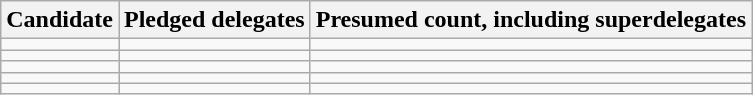<table class="wikitable">
<tr>
<th>Candidate</th>
<th>Pledged delegates</th>
<th>Presumed count, including superdelegates</th>
</tr>
<tr>
<td></td>
<td></td>
<td></td>
</tr>
<tr>
<td></td>
<td></td>
<td></td>
</tr>
<tr>
<td></td>
<td></td>
<td></td>
</tr>
<tr>
<td></td>
<td></td>
<td></td>
</tr>
<tr>
<td></td>
<td></td>
<td></td>
</tr>
</table>
